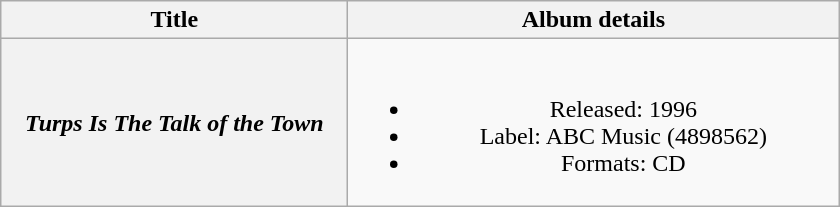<table class="wikitable plainrowheaders" style="text-align:center;">
<tr>
<th scope="col" rowspan="1" style="width:14em;">Title</th>
<th scope="col" rowspan="1" style="width:20em;">Album details</th>
</tr>
<tr>
<th scope="row"><em>Turps Is The Talk of the Town</em></th>
<td><br><ul><li>Released: 1996</li><li>Label: ABC Music (4898562)</li><li>Formats: CD</li></ul></td>
</tr>
</table>
